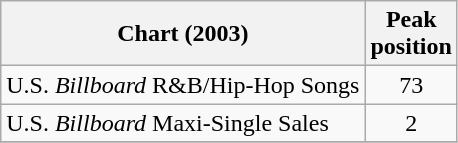<table class="wikitable sortable">
<tr>
<th>Chart (2003)</th>
<th>Peak<br>position</th>
</tr>
<tr>
<td align="left">U.S. <em>Billboard</em> R&B/Hip-Hop Songs</td>
<td align="center">73</td>
</tr>
<tr>
<td align="left">U.S. <em>Billboard</em> Maxi-Single Sales</td>
<td align="center">2</td>
</tr>
<tr>
</tr>
</table>
